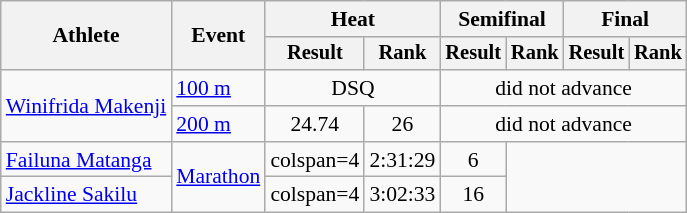<table class="wikitable" style="font-size:90%; text-align:center">
<tr>
<th rowspan=2>Athlete</th>
<th rowspan=2>Event</th>
<th colspan=2>Heat</th>
<th colspan=2>Semifinal</th>
<th colspan=2>Final</th>
</tr>
<tr style="font-size:95%">
<th>Result</th>
<th>Rank</th>
<th>Result</th>
<th>Rank</th>
<th>Result</th>
<th>Rank</th>
</tr>
<tr>
<td align=left rowspan=2><a href='#'>Winifrida Makenji</a></td>
<td align=left rowspan=1><a href='#'>100 m</a></td>
<td colspan=2>DSQ</td>
<td colspan=4>did not advance</td>
</tr>
<tr>
<td align=left rowspan=1><a href='#'>200 m</a></td>
<td>24.74</td>
<td>26</td>
<td colspan=4>did not advance</td>
</tr>
<tr>
<td align=left><a href='#'>Failuna Matanga</a></td>
<td align=left rowspan=2><a href='#'>Marathon</a></td>
<td>colspan=4 </td>
<td>2:31:29</td>
<td>6</td>
</tr>
<tr>
<td align=left><a href='#'>Jackline Sakilu</a></td>
<td>colspan=4 </td>
<td>3:02:33</td>
<td>16</td>
</tr>
</table>
